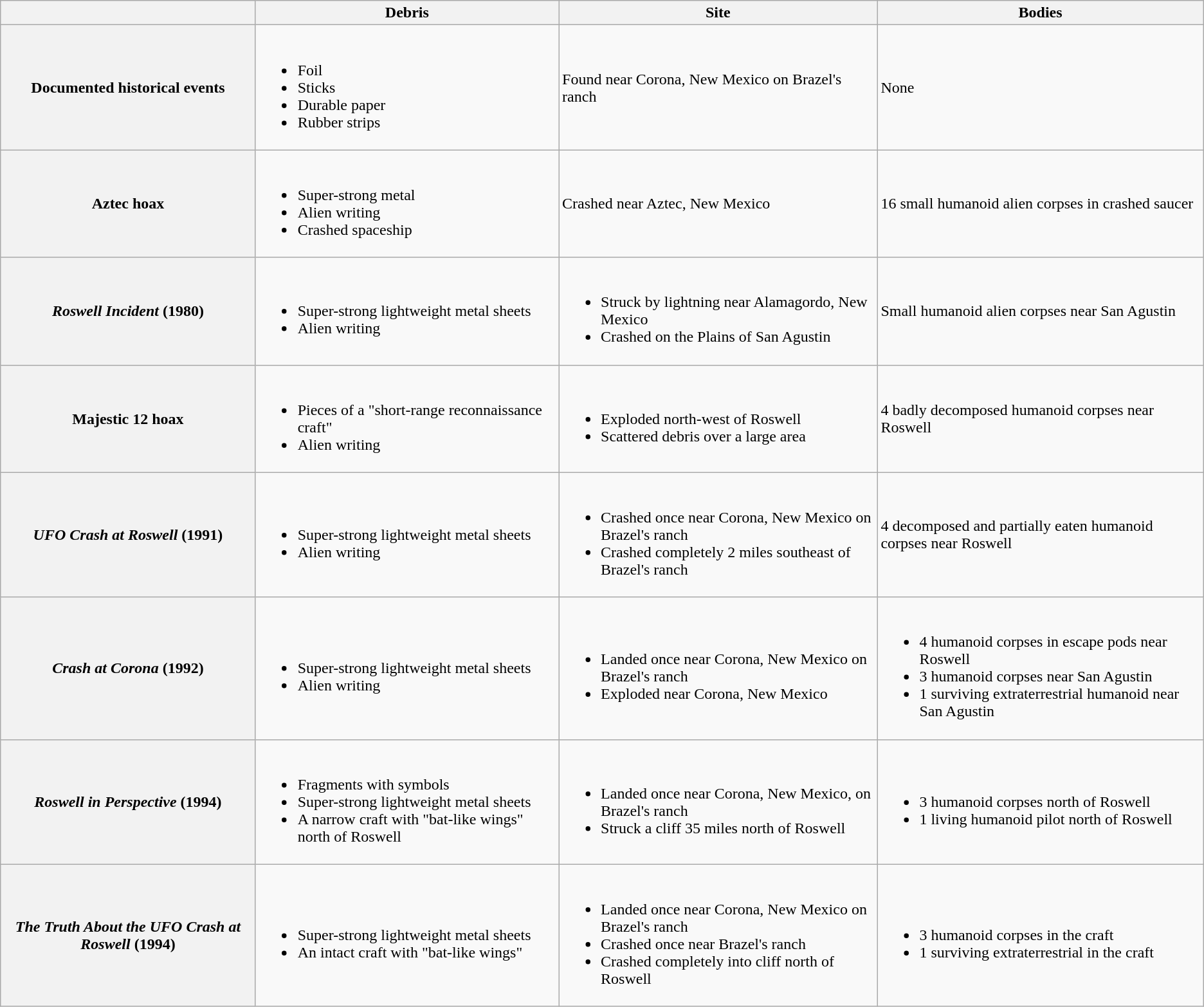<table class="wikitable">
<tr>
<th scope="col"></th>
<th scope="col">Debris</th>
<th scope="col">Site</th>
<th scope="col">Bodies</th>
</tr>
<tr>
<th scope="row">Documented historical events</th>
<td><br><ul><li>Foil</li><li>Sticks</li><li>Durable paper</li><li>Rubber strips</li></ul></td>
<td>Found near Corona, New Mexico on Brazel's ranch</td>
<td>None</td>
</tr>
<tr>
<th>Aztec hoax</th>
<td><br><ul><li>Super-strong metal</li><li>Alien writing</li><li>Crashed spaceship</li></ul></td>
<td>Crashed near Aztec, New Mexico</td>
<td>16 small humanoid alien corpses in crashed saucer</td>
</tr>
<tr>
<th><em>Roswell Incident</em> (1980)</th>
<td><br><ul><li>Super-strong lightweight metal sheets</li><li>Alien writing</li></ul></td>
<td><br><ul><li>Struck by lightning near Alamagordo, New Mexico</li><li>Crashed on the Plains of San Agustin</li></ul></td>
<td>Small humanoid alien corpses near San Agustin</td>
</tr>
<tr>
<th>Majestic 12 hoax</th>
<td><br><ul><li>Pieces of a "short-range reconnaissance craft"</li><li>Alien writing</li></ul></td>
<td><br><ul><li>Exploded north-west of Roswell</li><li>Scattered debris over a large area</li></ul></td>
<td>4 badly decomposed humanoid corpses near Roswell</td>
</tr>
<tr>
<th><em>UFO Crash at Roswell</em> (1991)</th>
<td><br><ul><li>Super-strong lightweight metal sheets</li><li>Alien writing</li></ul></td>
<td><br><ul><li>Crashed once near Corona, New Mexico on Brazel's ranch</li><li>Crashed completely 2 miles southeast of Brazel's ranch</li></ul></td>
<td>4 decomposed and partially eaten humanoid corpses near Roswell</td>
</tr>
<tr>
<th><em>Crash at Corona</em> (1992)</th>
<td><br><ul><li>Super-strong lightweight metal sheets</li><li>Alien writing</li></ul></td>
<td><br><ul><li>Landed once near Corona, New Mexico on Brazel's ranch</li><li>Exploded near Corona, New Mexico</li></ul></td>
<td><br><ul><li>4 humanoid corpses in escape pods near Roswell</li><li>3 humanoid corpses near San Agustin</li><li>1 surviving extraterrestrial humanoid near San Agustin</li></ul></td>
</tr>
<tr>
<th><em>Roswell in Perspective</em> (1994)</th>
<td><br><ul><li>Fragments with symbols</li><li>Super-strong lightweight metal sheets</li><li>A narrow craft with "bat-like wings" north of Roswell</li></ul></td>
<td><br><ul><li>Landed once near Corona, New Mexico, on Brazel's ranch</li><li>Struck a cliff 35 miles north of Roswell</li></ul></td>
<td><br><ul><li>3 humanoid corpses north of Roswell</li><li>1 living humanoid pilot north of Roswell</li></ul></td>
</tr>
<tr>
<th><em>The Truth About the UFO Crash at Roswell</em>  (1994)</th>
<td><br><ul><li>Super-strong lightweight metal sheets</li><li>An intact craft with "bat-like wings"</li></ul></td>
<td><br><ul><li>Landed once near Corona, New Mexico on Brazel's ranch</li><li>Crashed once near Brazel's ranch</li><li>Crashed completely into cliff north of Roswell</li></ul></td>
<td><br><ul><li>3 humanoid corpses in the craft</li><li>1 surviving extraterrestrial in the craft</li></ul></td>
</tr>
</table>
